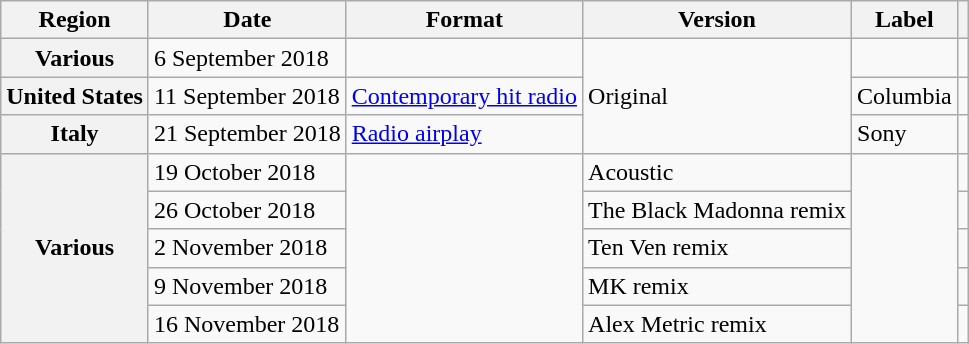<table class="wikitable plainrowheaders">
<tr>
<th scope="col">Region</th>
<th scope="col">Date</th>
<th scope="col">Format</th>
<th scope="col">Version</th>
<th scope="col">Label</th>
<th scope="col"></th>
</tr>
<tr>
<th scope="row">Various</th>
<td>6 September 2018</td>
<td></td>
<td rowspan="3">Original</td>
<td></td>
<td style="text-align:center;"></td>
</tr>
<tr>
<th scope="row">United States</th>
<td>11 September 2018</td>
<td><a href='#'>Contemporary hit radio</a></td>
<td>Columbia</td>
<td style="text-align:center;"></td>
</tr>
<tr>
<th scope="row">Italy</th>
<td>21 September 2018</td>
<td><a href='#'>Radio airplay</a></td>
<td>Sony</td>
<td style="text-align:center;"></td>
</tr>
<tr>
<th scope="row" rowspan="5">Various</th>
<td>19 October 2018</td>
<td rowspan="5"></td>
<td>Acoustic</td>
<td rowspan="5"></td>
<td style="text-align:center;"></td>
</tr>
<tr>
<td>26 October 2018</td>
<td>The Black Madonna remix</td>
<td style="text-align:center;"></td>
</tr>
<tr>
<td>2 November 2018</td>
<td>Ten Ven remix</td>
<td style="text-align:center;"></td>
</tr>
<tr>
<td>9 November 2018</td>
<td>MK remix</td>
<td style="text-align:center;"></td>
</tr>
<tr>
<td>16 November 2018</td>
<td>Alex Metric remix</td>
<td style="text-align:center;"></td>
</tr>
</table>
